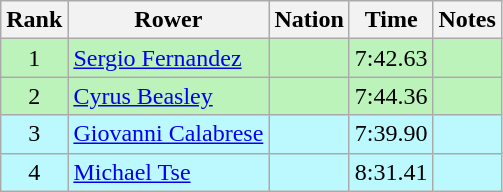<table class="wikitable sortable" style="text-align:center">
<tr>
<th>Rank</th>
<th>Rower</th>
<th>Nation</th>
<th>Time</th>
<th>Notes</th>
</tr>
<tr bgcolor=bbf3bb>
<td>1</td>
<td align=left><a href='#'>Sergio Fernandez</a></td>
<td align=left></td>
<td>7:42.63</td>
<td></td>
</tr>
<tr bgcolor=bbf3bb>
<td>2</td>
<td align=left><a href='#'>Cyrus Beasley</a></td>
<td align=left></td>
<td>7:44.36</td>
<td></td>
</tr>
<tr bgcolor=bbf9ff>
<td>3</td>
<td align=left><a href='#'>Giovanni Calabrese</a></td>
<td align=left></td>
<td>7:39.90</td>
<td></td>
</tr>
<tr bgcolor=bbf9ff>
<td>4</td>
<td align=left><a href='#'>Michael Tse</a></td>
<td align=left></td>
<td>8:31.41</td>
<td></td>
</tr>
</table>
